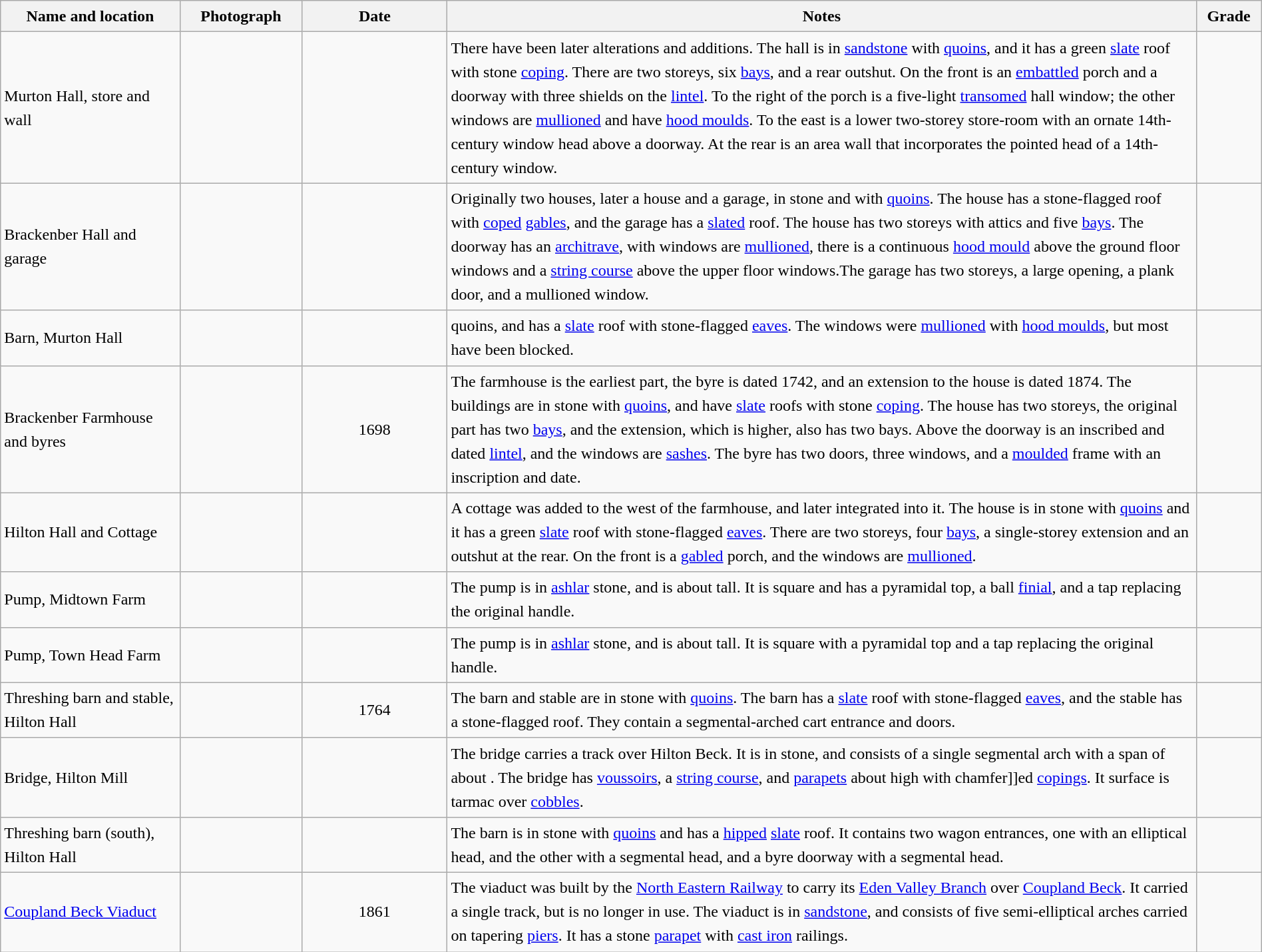<table class="wikitable sortable plainrowheaders" style="width:100%; border:0; text-align:left; line-height:150%;">
<tr>
<th scope="col"  style="width:150px">Name and location</th>
<th scope="col"  style="width:100px" class="unsortable">Photograph</th>
<th scope="col"  style="width:120px">Date</th>
<th scope="col"  style="width:650px" class="unsortable">Notes</th>
<th scope="col"  style="width:50px">Grade</th>
</tr>
<tr>
<td>Murton Hall, store and wall<br><small></small></td>
<td></td>
<td align="center"></td>
<td>There have been later alterations and additions.  The hall is in <a href='#'>sandstone</a> with <a href='#'>quoins</a>, and it has a green <a href='#'>slate</a> roof with stone <a href='#'>coping</a>.  There are two storeys, six <a href='#'>bays</a>, and a rear outshut.  On the front is an <a href='#'>embattled</a> porch and a doorway with three shields on the <a href='#'>lintel</a>.  To the right of the porch is a five-light <a href='#'>transomed</a> hall window; the other windows are <a href='#'>mullioned</a> and have <a href='#'>hood moulds</a>.  To the east is a lower two-storey store-room with an ornate 14th-century window head above a doorway.  At the rear is an area wall that incorporates the pointed head of a 14th-century window.</td>
<td align="center" ></td>
</tr>
<tr>
<td>Brackenber Hall and garage<br><small></small></td>
<td></td>
<td align="center"></td>
<td>Originally two houses, later a house and a garage, in stone and with <a href='#'>quoins</a>.  The house has a stone-flagged roof with <a href='#'>coped</a> <a href='#'>gables</a>, and the garage has a <a href='#'>slated</a> roof.  The house has two storeys with attics and five <a href='#'>bays</a>.  The doorway has an <a href='#'>architrave</a>, with windows are <a href='#'>mullioned</a>, there is a continuous <a href='#'>hood mould</a> above the ground floor windows and a <a href='#'>string course</a> above the upper floor windows.The garage has two storeys, a large opening, a plank door, and a mullioned window.</td>
<td align="center" ></td>
</tr>
<tr>
<td>Barn, Murton Hall<br><small></small></td>
<td></td>
<td align="center"></td>
<td This was built as a wing to Murton Hall, and later used as a barn.  It is in stone with [[quoin (architecture)>quoins, and has a <a href='#'>slate</a> roof with stone-flagged <a href='#'>eaves</a>.  The windows were <a href='#'>mullioned</a> with <a href='#'>hood moulds</a>, but most have been blocked.</td>
<td align="center" ></td>
</tr>
<tr>
<td>Brackenber Farmhouse and byres<br><small></small></td>
<td></td>
<td align="center">1698</td>
<td>The farmhouse is the earliest part, the byre is dated 1742, and an extension to the house is dated 1874.  The buildings are in stone with <a href='#'>quoins</a>, and have <a href='#'>slate</a> roofs with stone <a href='#'>coping</a>.  The house has two storeys, the original part has two <a href='#'>bays</a>, and the extension, which is higher, also has two bays.  Above the doorway is an inscribed and dated <a href='#'>lintel</a>, and the windows are <a href='#'>sashes</a>.  The byre has two doors, three windows, and a <a href='#'>moulded</a> frame with an inscription and date.</td>
<td align="center" ></td>
</tr>
<tr>
<td>Hilton Hall and Cottage<br><small></small></td>
<td></td>
<td align="center"></td>
<td>A cottage was added to the west of the farmhouse, and later integrated into it.  The house is in stone with <a href='#'>quoins</a> and it has a green <a href='#'>slate</a> roof with stone-flagged <a href='#'>eaves</a>.  There are two storeys, four <a href='#'>bays</a>, a single-storey extension and an outshut at the rear.  On the front is a <a href='#'>gabled</a> porch, and the windows are <a href='#'>mullioned</a>.</td>
<td align="center" ></td>
</tr>
<tr>
<td>Pump, Midtown Farm<br><small></small></td>
<td></td>
<td align="center"></td>
<td>The pump is in <a href='#'>ashlar</a> stone, and is about  tall.  It is square and has a pyramidal top, a ball <a href='#'>finial</a>, and a tap replacing the original handle.</td>
<td align="center" ></td>
</tr>
<tr>
<td>Pump, Town Head Farm<br><small></small></td>
<td></td>
<td align="center"></td>
<td>The pump is in <a href='#'>ashlar</a> stone, and is about  tall.  It is square with a pyramidal top and a tap replacing the original handle.</td>
<td align="center" ></td>
</tr>
<tr>
<td>Threshing barn and stable,<br>Hilton Hall<br><small></small></td>
<td></td>
<td align="center">1764</td>
<td>The barn and stable are in stone with <a href='#'>quoins</a>.  The barn has a <a href='#'>slate</a> roof with stone-flagged <a href='#'>eaves</a>, and the stable has a stone-flagged roof.  They contain a segmental-arched cart entrance and doors.</td>
<td align="center" ></td>
</tr>
<tr>
<td>Bridge, Hilton Mill<br><small></small></td>
<td></td>
<td align="center"></td>
<td>The bridge carries a track over Hilton Beck.  It is in stone, and consists of a single segmental arch with a span of about .  The bridge has <a href='#'>voussoirs</a>, a <a href='#'>string course</a>, and <a href='#'>parapets</a> about  high with chamfer]]ed <a href='#'>copings</a>.  It surface is tarmac over <a href='#'>cobbles</a>.</td>
<td align="center" ></td>
</tr>
<tr>
<td>Threshing barn (south), Hilton Hall<br><small></small></td>
<td></td>
<td align="center"></td>
<td>The barn is in stone with <a href='#'>quoins</a> and has a <a href='#'>hipped</a> <a href='#'>slate</a> roof.  It contains two wagon entrances, one with an elliptical head, and the other with a segmental head, and a byre doorway with a segmental head.</td>
<td align="center" ></td>
</tr>
<tr>
<td><a href='#'>Coupland Beck Viaduct</a><br><small></small></td>
<td></td>
<td align="center">1861</td>
<td>The viaduct was built by the <a href='#'>North Eastern Railway</a> to carry its <a href='#'>Eden Valley Branch</a> over <a href='#'>Coupland Beck</a>.  It carried a single track, but is no longer in use.  The viaduct is in <a href='#'>sandstone</a>, and consists of five semi-elliptical arches carried on tapering <a href='#'>piers</a>.  It has a stone <a href='#'>parapet</a> with <a href='#'>cast iron</a> railings.</td>
<td align="center" ></td>
</tr>
<tr>
</tr>
</table>
